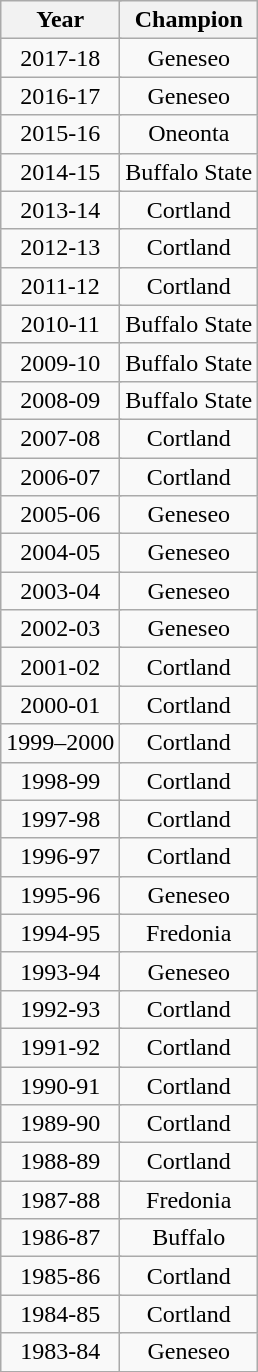<table class="wikitable" style="text-align:center" cellpadding=2 cellspacing=2>
<tr>
<th colspan=2>Year</th>
<th>Champion</th>
</tr>
<tr>
<td colspan=2>2017-18</td>
<td>Geneseo</td>
</tr>
<tr>
<td colspan=2>2016-17</td>
<td>Geneseo</td>
</tr>
<tr>
<td colspan=2>2015-16</td>
<td>Oneonta</td>
</tr>
<tr>
<td colspan=2>2014-15</td>
<td>Buffalo State</td>
</tr>
<tr>
<td colspan=2>2013-14</td>
<td>Cortland</td>
</tr>
<tr>
<td colspan=2>2012-13</td>
<td>Cortland</td>
</tr>
<tr>
<td colspan=2>2011-12</td>
<td>Cortland</td>
</tr>
<tr>
<td colspan=2>2010-11</td>
<td>Buffalo State</td>
</tr>
<tr>
<td colspan=2>2009-10</td>
<td>Buffalo State</td>
</tr>
<tr>
<td colspan=2>2008-09</td>
<td>Buffalo State</td>
</tr>
<tr>
<td colspan=2>2007-08</td>
<td>Cortland</td>
</tr>
<tr>
<td colspan=2>2006-07</td>
<td>Cortland</td>
</tr>
<tr>
<td colspan=2>2005-06</td>
<td>Geneseo</td>
</tr>
<tr>
<td colspan=2>2004-05</td>
<td>Geneseo</td>
</tr>
<tr>
<td colspan=2>2003-04</td>
<td>Geneseo</td>
</tr>
<tr>
<td colspan=2>2002-03</td>
<td>Geneseo</td>
</tr>
<tr>
<td colspan=2>2001-02</td>
<td>Cortland</td>
</tr>
<tr>
<td colspan=2>2000-01</td>
<td>Cortland</td>
</tr>
<tr>
<td colspan=2>1999–2000</td>
<td>Cortland</td>
</tr>
<tr>
<td colspan=2>1998-99</td>
<td>Cortland</td>
</tr>
<tr>
<td colspan=2>1997-98</td>
<td>Cortland</td>
</tr>
<tr>
<td colspan=2>1996-97</td>
<td>Cortland</td>
</tr>
<tr>
<td colspan=2>1995-96</td>
<td>Geneseo</td>
</tr>
<tr>
<td colspan=2>1994-95</td>
<td>Fredonia</td>
</tr>
<tr>
<td colspan=2>1993-94</td>
<td>Geneseo</td>
</tr>
<tr>
<td colspan=2>1992-93</td>
<td>Cortland</td>
</tr>
<tr>
<td colspan=2>1991-92</td>
<td>Cortland</td>
</tr>
<tr>
<td colspan=2>1990-91</td>
<td>Cortland</td>
</tr>
<tr>
<td colspan=2>1989-90</td>
<td>Cortland</td>
</tr>
<tr>
<td colspan=2>1988-89</td>
<td>Cortland</td>
</tr>
<tr>
<td colspan=2>1987-88</td>
<td>Fredonia</td>
</tr>
<tr>
<td colspan=2>1986-87</td>
<td>Buffalo</td>
</tr>
<tr>
<td colspan=2>1985-86</td>
<td>Cortland</td>
</tr>
<tr>
<td colspan=2>1984-85</td>
<td>Cortland</td>
</tr>
<tr>
<td colspan=2>1983-84</td>
<td>Geneseo</td>
</tr>
<tr>
</tr>
</table>
